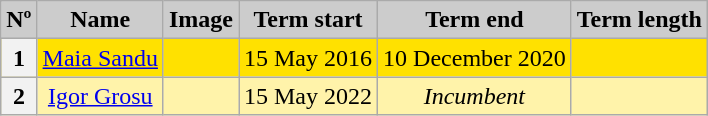<table class="wikitable" style="text-align:center;">
<tr>
<th style="background:#ccc;">Nº</th>
<th style="background:#ccc;">Name</th>
<th style="background:#ccc;">Image</th>
<th style="background:#ccc;">Term start</th>
<th style="background:#ccc;">Term end</th>
<th style="background:#ccc;">Term length</th>
</tr>
<tr align="center" style="background:#FFE100">
<th>1</th>
<td><a href='#'>Maia Sandu</a></td>
<td></td>
<td>15 May 2016</td>
<td>10 December 2020</td>
<td></td>
</tr>
<tr align="center" style="background:#FFF3AA">
<th>2</th>
<td><a href='#'>Igor Grosu</a></td>
<td></td>
<td>15 May 2022</td>
<td><em>Incumbent</em></td>
<td></td>
</tr>
</table>
